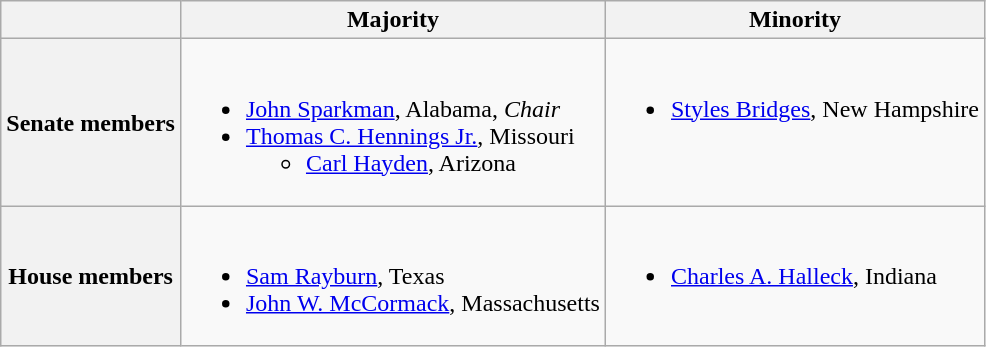<table class=wikitable>
<tr>
<th></th>
<th>Majority</th>
<th>Minority</th>
</tr>
<tr>
<th>Senate members</th>
<td valign="top" ><br><ul><li><a href='#'>John Sparkman</a>, Alabama, <em>Chair</em></li><li><a href='#'>Thomas C. Hennings Jr.</a>, Missouri <ul><li><a href='#'>Carl Hayden</a>, Arizona</li></ul></li></ul></td>
<td valign="top" ><br><ul><li><a href='#'>Styles Bridges</a>, New Hampshire</li></ul></td>
</tr>
<tr>
<th>House members</th>
<td valign="top" ><br><ul><li><a href='#'>Sam Rayburn</a>, Texas</li><li><a href='#'>John W. McCormack</a>, Massachusetts</li></ul></td>
<td valign="top" ><br><ul><li><a href='#'>Charles A. Halleck</a>, Indiana</li></ul></td>
</tr>
</table>
